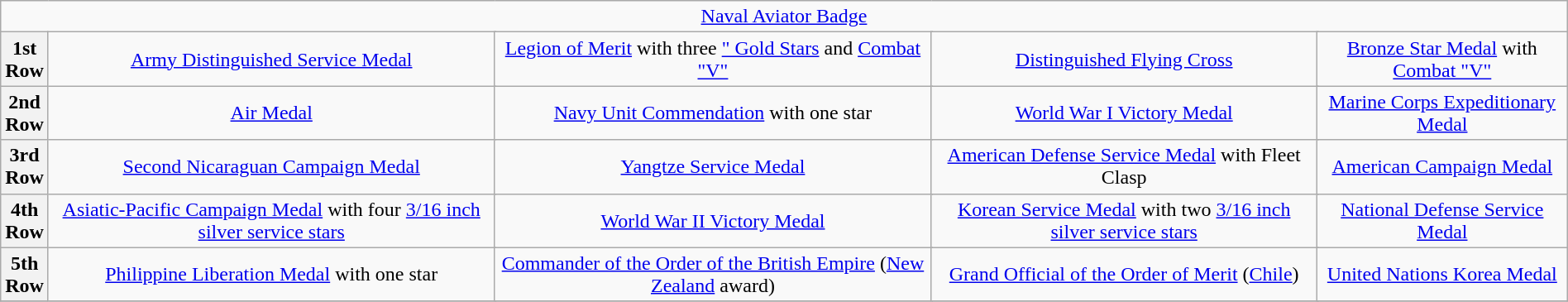<table class="wikitable" style="margin:1em auto; text-align:center;">
<tr>
<td colspan="14"><a href='#'>Naval Aviator Badge</a></td>
</tr>
<tr>
<th>1st<br>Row</th>
<td colspan="4"><a href='#'>Army Distinguished Service Medal</a></td>
<td colspan="4"><a href='#'>Legion of Merit</a> with three <a href='#'>" Gold Stars</a> and <a href='#'>Combat "V"</a></td>
<td colspan="4"><a href='#'>Distinguished Flying Cross</a></td>
<td colspan="4"><a href='#'>Bronze Star Medal</a> with <a href='#'>Combat "V"</a></td>
</tr>
<tr>
<th>2nd<br>Row</th>
<td colspan="4"><a href='#'>Air Medal</a></td>
<td colspan="4"><a href='#'>Navy Unit Commendation</a> with one star</td>
<td colspan="4"><a href='#'>World War I Victory Medal</a></td>
<td colspan="4"><a href='#'>Marine Corps Expeditionary Medal</a></td>
</tr>
<tr>
<th>3rd<br>Row</th>
<td colspan="4"><a href='#'>Second Nicaraguan Campaign Medal</a></td>
<td colspan="4"><a href='#'>Yangtze Service Medal</a></td>
<td colspan="4"><a href='#'>American Defense Service Medal</a> with Fleet Clasp</td>
<td colspan="4"><a href='#'>American Campaign Medal</a></td>
</tr>
<tr>
<th>4th<br>Row</th>
<td colspan="4"><a href='#'>Asiatic-Pacific Campaign Medal</a> with four <a href='#'>3/16 inch silver service stars</a></td>
<td colspan="4"><a href='#'>World War II Victory Medal</a></td>
<td colspan="4"><a href='#'>Korean Service Medal</a> with two <a href='#'>3/16 inch silver service stars</a></td>
<td colspan="4"><a href='#'>National Defense Service Medal</a></td>
</tr>
<tr>
<th>5th<br>Row</th>
<td colspan="4"><a href='#'>Philippine Liberation Medal</a> with one star</td>
<td colspan="4"><a href='#'>Commander of the Order of the British Empire</a> (<a href='#'>New Zealand</a> award)</td>
<td colspan="4"><a href='#'>Grand Official of the Order of Merit</a> (<a href='#'>Chile</a>)</td>
<td colspan="4"><a href='#'>United Nations Korea Medal</a></td>
</tr>
<tr>
</tr>
</table>
